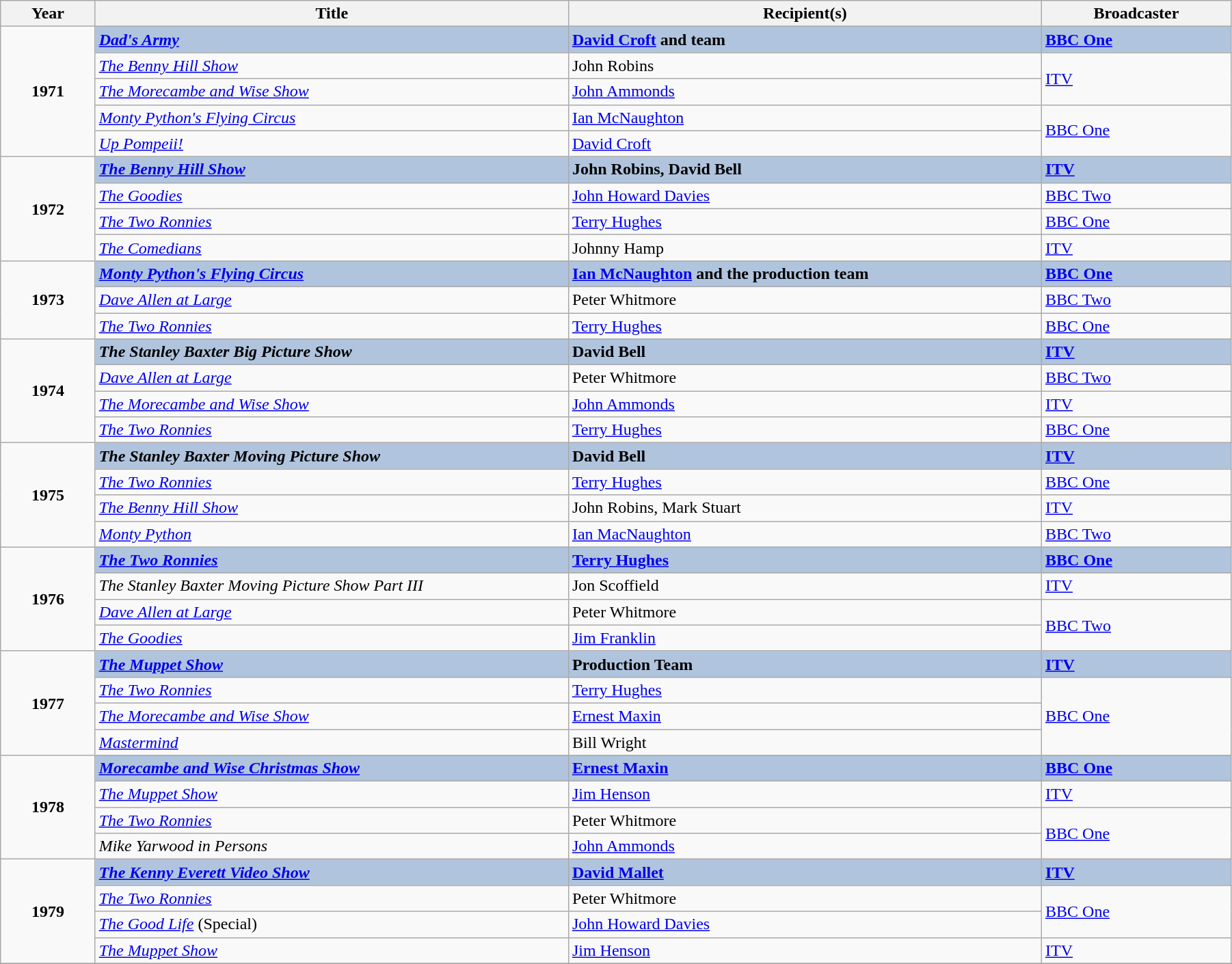<table class="wikitable" width="95%">
<tr>
<th width=5%>Year</th>
<th width=25%>Title</th>
<th width=25%><strong>Recipient(s)</strong></th>
<th width=10%><strong>Broadcaster</strong></th>
</tr>
<tr>
<td rowspan="5" style="text-align:center;"><strong>1971</strong></td>
<td style="background:#B0C4DE;"><strong><em><a href='#'>Dad's Army</a></em></strong></td>
<td style="background:#B0C4DE;"><strong><a href='#'>David Croft</a> and team</strong></td>
<td style="background:#B0C4DE;"><strong><a href='#'>BBC One</a></strong></td>
</tr>
<tr>
<td><em><a href='#'>The Benny Hill Show</a></em></td>
<td>John Robins</td>
<td rowspan="2"><a href='#'>ITV</a></td>
</tr>
<tr>
<td><em><a href='#'>The Morecambe and Wise Show</a></em></td>
<td><a href='#'>John Ammonds</a></td>
</tr>
<tr>
<td><em><a href='#'>Monty Python's Flying Circus</a></em></td>
<td><a href='#'>Ian McNaughton</a></td>
<td rowspan="2"><a href='#'>BBC One</a></td>
</tr>
<tr>
<td><em><a href='#'>Up Pompeii!</a></em></td>
<td><a href='#'>David Croft</a></td>
</tr>
<tr>
<td rowspan="4" style="text-align:center;"><strong>1972</strong></td>
<td style="background:#B0C4DE;"><strong><em><a href='#'>The Benny Hill Show</a></em></strong></td>
<td style="background:#B0C4DE;"><strong>John Robins, David Bell</strong></td>
<td style="background:#B0C4DE;"><strong><a href='#'>ITV</a></strong></td>
</tr>
<tr>
<td><em><a href='#'>The Goodies</a></em></td>
<td><a href='#'>John Howard Davies</a></td>
<td><a href='#'>BBC Two</a></td>
</tr>
<tr>
<td><em><a href='#'>The Two Ronnies</a></em></td>
<td><a href='#'>Terry Hughes</a></td>
<td><a href='#'>BBC One</a></td>
</tr>
<tr>
<td><em><a href='#'>The Comedians</a></em></td>
<td>Johnny Hamp</td>
<td><a href='#'>ITV</a></td>
</tr>
<tr>
<td rowspan="3" style="text-align:center;"><strong>1973</strong></td>
<td style="background:#B0C4DE;"><strong><em><a href='#'>Monty Python's Flying Circus</a></em></strong></td>
<td style="background:#B0C4DE;"><strong><a href='#'>Ian McNaughton</a> and the production team</strong></td>
<td style="background:#B0C4DE;"><strong><a href='#'>BBC One</a></strong></td>
</tr>
<tr>
<td><em><a href='#'>Dave Allen at Large</a></em></td>
<td>Peter Whitmore</td>
<td><a href='#'>BBC Two</a></td>
</tr>
<tr>
<td><em><a href='#'>The Two Ronnies</a></em></td>
<td><a href='#'>Terry Hughes</a></td>
<td><a href='#'>BBC One</a></td>
</tr>
<tr>
<td rowspan="4" style="text-align:center;"><strong>1974</strong></td>
<td style="background:#B0C4DE;"><strong><em>The Stanley Baxter Big Picture Show</em></strong></td>
<td style="background:#B0C4DE;"><strong>David Bell</strong></td>
<td style="background:#B0C4DE;"><strong><a href='#'>ITV</a></strong></td>
</tr>
<tr>
<td><em><a href='#'>Dave Allen at Large</a></em></td>
<td>Peter Whitmore</td>
<td><a href='#'>BBC Two</a></td>
</tr>
<tr>
<td><em><a href='#'>The Morecambe and Wise Show</a></em></td>
<td><a href='#'>John Ammonds</a></td>
<td><a href='#'>ITV</a></td>
</tr>
<tr>
<td><em><a href='#'>The Two Ronnies</a></em></td>
<td><a href='#'>Terry Hughes</a></td>
<td><a href='#'>BBC One</a></td>
</tr>
<tr>
<td rowspan="4" style="text-align:center;"><strong>1975</strong></td>
<td style="background:#B0C4DE;"><strong><em>The Stanley Baxter Moving Picture Show</em></strong></td>
<td style="background:#B0C4DE;"><strong>David Bell</strong></td>
<td style="background:#B0C4DE;"><strong><a href='#'>ITV</a></strong></td>
</tr>
<tr>
<td><em><a href='#'>The Two Ronnies</a></em></td>
<td><a href='#'>Terry Hughes</a></td>
<td><a href='#'>BBC One</a></td>
</tr>
<tr>
<td><em><a href='#'>The Benny Hill Show</a></em></td>
<td>John Robins, Mark Stuart</td>
<td><a href='#'>ITV</a></td>
</tr>
<tr>
<td><em><a href='#'>Monty Python</a></em></td>
<td><a href='#'>Ian MacNaughton</a></td>
<td><a href='#'>BBC Two</a></td>
</tr>
<tr>
<td rowspan="4" style="text-align:center;"><strong>1976</strong></td>
<td style="background:#B0C4DE;"><strong><em><a href='#'>The Two Ronnies</a></em></strong></td>
<td style="background:#B0C4DE;"><strong><a href='#'>Terry Hughes</a></strong></td>
<td style="background:#B0C4DE;"><strong><a href='#'>BBC One</a></strong></td>
</tr>
<tr>
<td><em>The Stanley Baxter Moving Picture Show Part III</em></td>
<td>Jon Scoffield</td>
<td><a href='#'>ITV</a></td>
</tr>
<tr>
<td><em><a href='#'>Dave Allen at Large</a></em></td>
<td>Peter Whitmore</td>
<td rowspan="2"><a href='#'>BBC Two</a></td>
</tr>
<tr>
<td><em><a href='#'>The Goodies</a></em></td>
<td><a href='#'>Jim Franklin</a></td>
</tr>
<tr>
<td rowspan="4" style="text-align:center;"><strong>1977</strong></td>
<td style="background:#B0C4DE;"><strong><em><a href='#'>The Muppet Show</a></em></strong></td>
<td style="background:#B0C4DE;"><strong>Production Team</strong></td>
<td style="background:#B0C4DE;"><strong><a href='#'>ITV</a></strong></td>
</tr>
<tr>
<td><em><a href='#'>The Two Ronnies</a></em></td>
<td><a href='#'>Terry Hughes</a></td>
<td rowspan="3"><a href='#'>BBC One</a></td>
</tr>
<tr>
<td><em><a href='#'>The Morecambe and Wise Show</a></em></td>
<td><a href='#'>Ernest Maxin</a></td>
</tr>
<tr>
<td><em><a href='#'>Mastermind</a></em></td>
<td>Bill Wright</td>
</tr>
<tr>
<td rowspan="4" style="text-align:center;"><strong>1978</strong></td>
<td style="background:#B0C4DE;"><strong><em><a href='#'>Morecambe and Wise Christmas Show</a></em></strong></td>
<td style="background:#B0C4DE;"><strong><a href='#'>Ernest Maxin</a></strong></td>
<td style="background:#B0C4DE;"><strong><a href='#'>BBC One</a></strong></td>
</tr>
<tr>
<td><em><a href='#'>The Muppet Show</a></em></td>
<td><a href='#'>Jim Henson</a></td>
<td><a href='#'>ITV</a></td>
</tr>
<tr>
<td><em><a href='#'>The Two Ronnies</a></em></td>
<td>Peter Whitmore</td>
<td rowspan="2"><a href='#'>BBC One</a></td>
</tr>
<tr>
<td><em>Mike Yarwood in Persons</em></td>
<td><a href='#'>John Ammonds</a></td>
</tr>
<tr>
<td rowspan="4" style="text-align:center;"><strong>1979</strong></td>
<td style="background:#B0C4DE;"><strong><em><a href='#'>The Kenny Everett Video Show</a></em></strong></td>
<td style="background:#B0C4DE;"><strong><a href='#'>David Mallet</a></strong></td>
<td style="background:#B0C4DE;"><strong><a href='#'>ITV</a></strong></td>
</tr>
<tr>
<td><em><a href='#'>The Two Ronnies</a></em></td>
<td>Peter Whitmore</td>
<td rowspan="2"><a href='#'>BBC One</a></td>
</tr>
<tr>
<td><em><a href='#'>The Good Life</a></em> (Special)</td>
<td><a href='#'>John Howard Davies</a></td>
</tr>
<tr>
<td><em><a href='#'>The Muppet Show</a></em></td>
<td><a href='#'>Jim Henson</a></td>
<td><a href='#'>ITV</a></td>
</tr>
<tr>
</tr>
</table>
